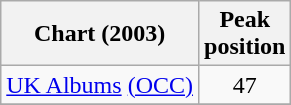<table class="wikitable sortable">
<tr>
<th scope="col">Chart (2003)</th>
<th scope="col">Peak<br>position</th>
</tr>
<tr>
<td><a href='#'>UK Albums</a> <a href='#'>(OCC)</a></td>
<td style="text-align:center;">47</td>
</tr>
<tr>
</tr>
</table>
